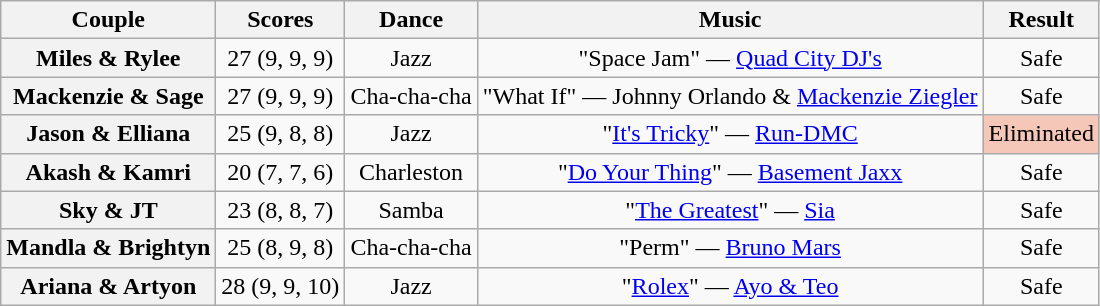<table class="wikitable sortable" style="text-align:center;">
<tr>
<th scope="col">Couple</th>
<th scope="col">Scores</th>
<th scope="col">Dance</th>
<th scope="col" class="unsortable">Music</th>
<th scope="col" class="unsortable">Result</th>
</tr>
<tr>
<th scope="row">Miles & Rylee</th>
<td>27 (9, 9, 9)</td>
<td>Jazz</td>
<td>"Space Jam" — <a href='#'>Quad City DJ's</a></td>
<td>Safe</td>
</tr>
<tr>
<th scope="row">Mackenzie & Sage</th>
<td>27 (9, 9, 9)</td>
<td>Cha-cha-cha</td>
<td>"What If" — Johnny Orlando & <a href='#'>Mackenzie Ziegler</a></td>
<td>Safe</td>
</tr>
<tr>
<th scope="row">Jason & Elliana</th>
<td>25 (9, 8, 8)</td>
<td>Jazz</td>
<td>"<a href='#'>It's Tricky</a>" — <a href='#'>Run-DMC</a></td>
<td bgcolor=f4c7b8>Eliminated</td>
</tr>
<tr>
<th scope="row">Akash & Kamri</th>
<td>20 (7, 7, 6)</td>
<td>Charleston</td>
<td>"<a href='#'>Do Your Thing</a>" — <a href='#'>Basement Jaxx</a></td>
<td>Safe</td>
</tr>
<tr>
<th scope="row">Sky & JT</th>
<td>23 (8, 8, 7)</td>
<td>Samba</td>
<td>"<a href='#'>The Greatest</a>" — <a href='#'>Sia</a></td>
<td>Safe</td>
</tr>
<tr>
<th scope="row">Mandla & Brightyn</th>
<td>25 (8, 9, 8)</td>
<td>Cha-cha-cha</td>
<td>"Perm" — <a href='#'>Bruno Mars</a></td>
<td>Safe</td>
</tr>
<tr>
<th scope="row">Ariana & Artyon</th>
<td>28 (9, 9, 10)</td>
<td>Jazz</td>
<td>"<a href='#'>Rolex</a>" — <a href='#'>Ayo & Teo</a></td>
<td>Safe</td>
</tr>
</table>
